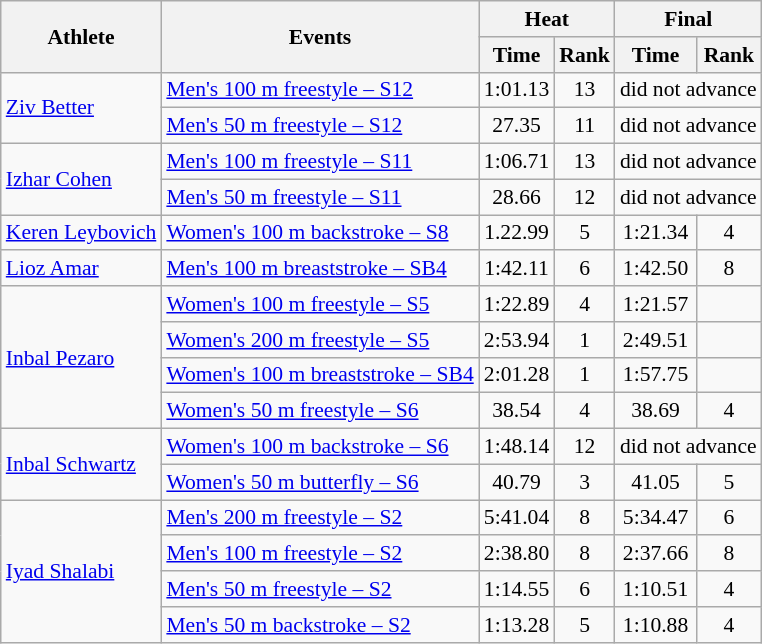<table class=wikitable style="font-size:90%">
<tr>
<th rowspan="2">Athlete</th>
<th rowspan="2">Events</th>
<th colspan="2">Heat</th>
<th colspan="2">Final</th>
</tr>
<tr>
<th>Time</th>
<th>Rank</th>
<th>Time</th>
<th>Rank</th>
</tr>
<tr>
<td rowspan="2"><a href='#'>Ziv Better</a></td>
<td><a href='#'>Men's 100 m freestyle – S12</a></td>
<td align="center">1:01.13</td>
<td align="center">13</td>
<td align="center" colspan="2">did not advance</td>
</tr>
<tr>
<td><a href='#'>Men's 50 m freestyle – S12</a></td>
<td align="center">27.35</td>
<td align="center">11</td>
<td align="center" colspan="2">did not advance</td>
</tr>
<tr>
<td rowspan="2"><a href='#'>Izhar Cohen</a></td>
<td><a href='#'>Men's 100 m freestyle – S11</a></td>
<td align="center">1:06.71</td>
<td align="center">13</td>
<td align="center" colspan="2">did not advance</td>
</tr>
<tr>
<td><a href='#'>Men's 50 m freestyle – S11</a></td>
<td align="center">28.66</td>
<td align="center">12</td>
<td align="center" colspan="2">did not advance</td>
</tr>
<tr>
<td><a href='#'>Keren Leybovich</a></td>
<td><a href='#'>Women's 100 m backstroke – S8</a></td>
<td align=center>1.22.99</td>
<td align=center>5</td>
<td align=center>1:21.34</td>
<td align=center>4</td>
</tr>
<tr>
<td><a href='#'>Lioz Amar</a></td>
<td><a href='#'>Men's 100 m breaststroke – SB4</a></td>
<td align=center>1:42.11</td>
<td align=center>6</td>
<td align=center>1:42.50</td>
<td align=center>8</td>
</tr>
<tr>
<td rowspan="4"><a href='#'>Inbal Pezaro</a></td>
<td><a href='#'>Women's 100 m freestyle – S5</a></td>
<td align=center>1:22.89</td>
<td align=center>4</td>
<td align=center>1:21.57</td>
<td align=center></td>
</tr>
<tr>
<td><a href='#'>Women's 200 m freestyle – S5</a></td>
<td align=center>2:53.94</td>
<td align=center>1</td>
<td align=center>2:49.51</td>
<td align=center></td>
</tr>
<tr>
<td><a href='#'>Women's 100 m breaststroke – SB4</a></td>
<td align=center>2:01.28</td>
<td align=center>1</td>
<td align=center>1:57.75</td>
<td align=center></td>
</tr>
<tr>
<td><a href='#'>Women's 50 m freestyle – S6</a></td>
<td align=center>38.54</td>
<td align=center>4</td>
<td align=center>38.69</td>
<td align=center>4</td>
</tr>
<tr>
<td rowspan="2"><a href='#'>Inbal Schwartz</a></td>
<td><a href='#'>Women's 100 m backstroke – S6</a></td>
<td align=center>1:48.14</td>
<td align=center>12</td>
<td colspan="2" align="center">did not advance</td>
</tr>
<tr>
<td><a href='#'>Women's 50 m butterfly – S6</a></td>
<td align=center>40.79</td>
<td align=center>3</td>
<td align=center>41.05</td>
<td align=center>5</td>
</tr>
<tr>
<td rowspan="6"><a href='#'>Iyad Shalabi</a></td>
<td><a href='#'>Men's 200 m freestyle – S2</a></td>
<td align=center>5:41.04</td>
<td align=center>8</td>
<td align=center>5:34.47</td>
<td align=center>6</td>
</tr>
<tr>
<td><a href='#'>Men's 100 m freestyle – S2</a></td>
<td align=center>2:38.80</td>
<td align=center>8</td>
<td align=center>2:37.66</td>
<td align=center>8</td>
</tr>
<tr>
<td><a href='#'>Men's 50 m freestyle – S2</a></td>
<td align=center>1:14.55</td>
<td align=center>6</td>
<td align=center>1:10.51</td>
<td align=center>4</td>
</tr>
<tr>
<td><a href='#'>Men's 50 m backstroke – S2</a></td>
<td align=center>1:13.28</td>
<td align=center>5</td>
<td align=center>1:10.88</td>
<td align=center>4</td>
</tr>
</table>
